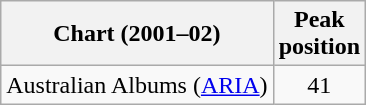<table class="wikitable">
<tr>
<th>Chart (2001–02)</th>
<th>Peak<br>position</th>
</tr>
<tr>
<td>Australian Albums (<a href='#'>ARIA</a>)</td>
<td align="center">41</td>
</tr>
</table>
